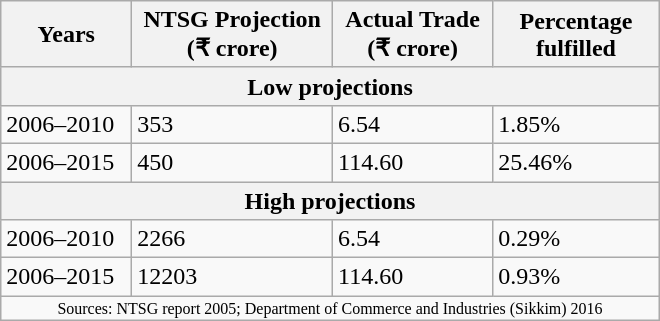<table class="wikitable" width="440px" style="float:right;">
<tr>
<th scope="col" style="width: 80px;">Years</th>
<th>NTSG Projection (₹ crore)</th>
<th>Actual Trade (₹ crore)</th>
<th>Percentage fulfilled</th>
</tr>
<tr>
<th colspan="4">Low projections</th>
</tr>
<tr>
<td>2006–2010</td>
<td>353</td>
<td>6.54</td>
<td>1.85%</td>
</tr>
<tr>
<td>2006–2015</td>
<td>450</td>
<td>114.60</td>
<td>25.46%</td>
</tr>
<tr>
<th colspan="4">High projections</th>
</tr>
<tr>
<td>2006–2010</td>
<td>2266</td>
<td>6.54</td>
<td>0.29%</td>
</tr>
<tr>
<td>2006–2015</td>
<td>12203</td>
<td>114.60</td>
<td>0.93%</td>
</tr>
<tr>
<td colspan="4" style="text-align: center; font-size: 8pt">Sources: NTSG report 2005; Department of Commerce and Industries (Sikkim) 2016</td>
</tr>
</table>
